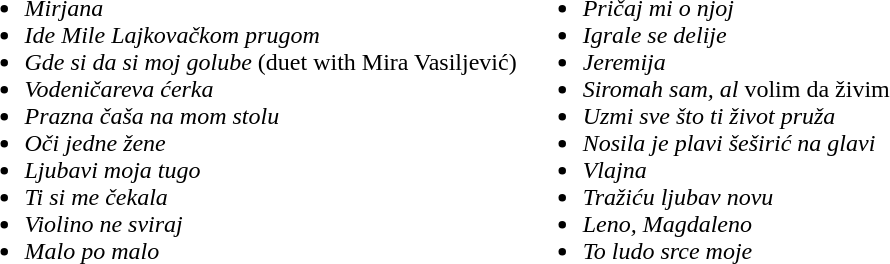<table>
<tr valign=top>
<td><br><ul><li><em>Mirjana</em></li><li><em>Ide Mile Lajkovačkom prugom</em></li><li><em>Gde si da si moj golube</em> (duet with Mira Vasiljević)</li><li><em>Vodeničareva ćerka</em></li><li><em>Prazna čaša na mom stolu</em></li><li><em>Oči jedne žene</em></li><li><em>Ljubavi moja tugo</em></li><li><em>Ti si me čekala</em></li><li><em>Violino ne sviraj</em></li><li><em>Malo po malo</em></li></ul></td>
<td><br><ul><li><em>Pričaj mi o njoj</em></li><li><em>Igrale se delije</em></li><li><em>Jeremija</em></li><li><em>Siromah sam, al</em> volim da živim</li><li><em>Uzmi sve što ti život pruža</em></li><li><em>Nosila je plavi šeširić na glavi</em></li><li><em>Vlajna</em></li><li><em>Tražiću ljubav novu</em></li><li><em>Leno, Magdaleno</em></li><li><em>To ludo srce moje</em></li></ul></td>
<td></td>
</tr>
</table>
